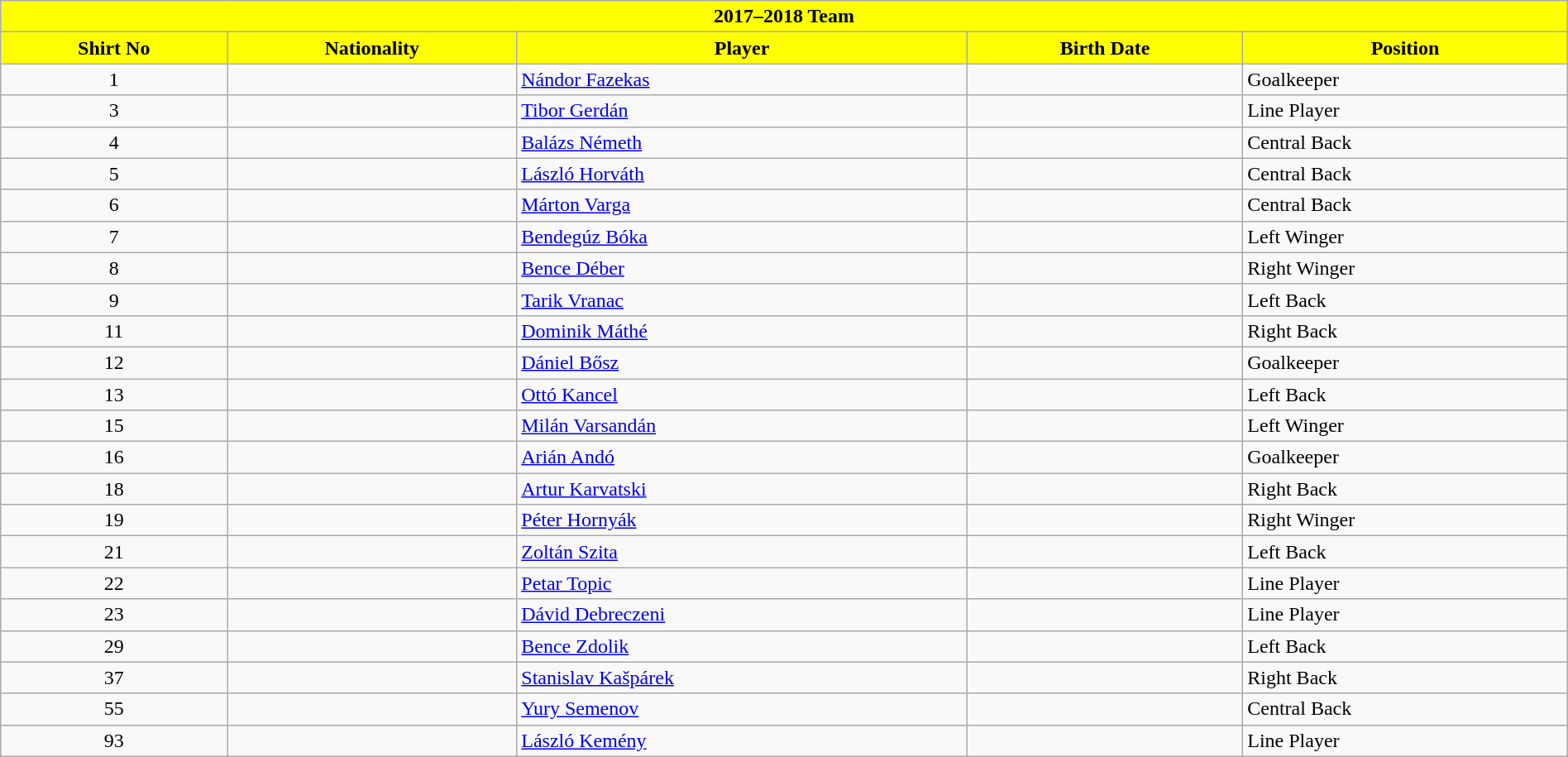<table class="wikitable collapsible collapsed" style="width:100%">
<tr>
<th colspan=5 style="background-color:yellow;color:black;text-align:center;"> <strong>2017–2018 Team</strong></th>
</tr>
<tr>
<th style="color:black; background:yellow">Shirt No</th>
<th style="color:black; background:yellow">Nationality</th>
<th style="color:black; background:yellow">Player</th>
<th style="color:black; background:yellow">Birth Date</th>
<th style="color:black; background:yellow">Position</th>
</tr>
<tr>
<td align=center>1</td>
<td></td>
<td><a href='#'>Nándor Fazekas</a></td>
<td></td>
<td>Goalkeeper</td>
</tr>
<tr>
<td align=center>3</td>
<td></td>
<td><a href='#'>Tibor Gerdán</a></td>
<td></td>
<td>Line Player</td>
</tr>
<tr>
<td align=center>4</td>
<td></td>
<td><a href='#'>Balázs Németh</a></td>
<td></td>
<td>Central Back</td>
</tr>
<tr>
<td align=center>5</td>
<td></td>
<td><a href='#'>László Horváth</a></td>
<td></td>
<td>Central Back</td>
</tr>
<tr>
<td align=center>6</td>
<td></td>
<td><a href='#'>Márton Varga</a></td>
<td></td>
<td>Central Back</td>
</tr>
<tr>
<td align=center>7</td>
<td></td>
<td><a href='#'>Bendegúz Bóka</a></td>
<td></td>
<td>Left Winger</td>
</tr>
<tr>
<td align=center>8</td>
<td></td>
<td><a href='#'>Bence Déber</a></td>
<td></td>
<td>Right Winger</td>
</tr>
<tr>
<td align=center>9</td>
<td></td>
<td><a href='#'>Tarik Vranac</a></td>
<td></td>
<td>Left Back</td>
</tr>
<tr>
<td align=center>11</td>
<td></td>
<td><a href='#'>Dominik Máthé</a></td>
<td></td>
<td>Right Back</td>
</tr>
<tr>
<td align=center>12</td>
<td></td>
<td><a href='#'>Dániel Bősz</a></td>
<td></td>
<td>Goalkeeper</td>
</tr>
<tr>
<td align=center>13</td>
<td></td>
<td><a href='#'>Ottó Kancel</a></td>
<td></td>
<td>Left Back</td>
</tr>
<tr>
<td align=center>15</td>
<td></td>
<td><a href='#'>Milán Varsandán</a></td>
<td></td>
<td>Left Winger</td>
</tr>
<tr>
<td align=center>16</td>
<td></td>
<td><a href='#'>Arián Andó</a></td>
<td></td>
<td>Goalkeeper</td>
</tr>
<tr>
<td align=center>18</td>
<td></td>
<td><a href='#'>Artur Karvatski</a></td>
<td></td>
<td>Right Back</td>
</tr>
<tr>
<td align=center>19</td>
<td></td>
<td><a href='#'>Péter Hornyák</a></td>
<td></td>
<td>Right Winger</td>
</tr>
<tr>
<td align=center>21</td>
<td></td>
<td><a href='#'>Zoltán Szita</a></td>
<td></td>
<td>Left Back</td>
</tr>
<tr>
<td align=center>22</td>
<td></td>
<td><a href='#'>Petar Topic</a></td>
<td></td>
<td>Line Player</td>
</tr>
<tr>
<td align=center>23</td>
<td></td>
<td><a href='#'>Dávid Debreczeni</a></td>
<td></td>
<td>Line Player</td>
</tr>
<tr>
<td align=center>29</td>
<td></td>
<td><a href='#'>Bence Zdolik</a></td>
<td></td>
<td>Left Back</td>
</tr>
<tr>
<td align=center>37</td>
<td></td>
<td><a href='#'>Stanislav Kašpárek</a></td>
<td></td>
<td>Right Back</td>
</tr>
<tr>
<td align=center>55</td>
<td></td>
<td><a href='#'>Yury Semenov</a></td>
<td></td>
<td>Central Back</td>
</tr>
<tr>
<td align=center>93</td>
<td></td>
<td><a href='#'>László Kemény</a></td>
<td></td>
<td>Line Player</td>
</tr>
</table>
